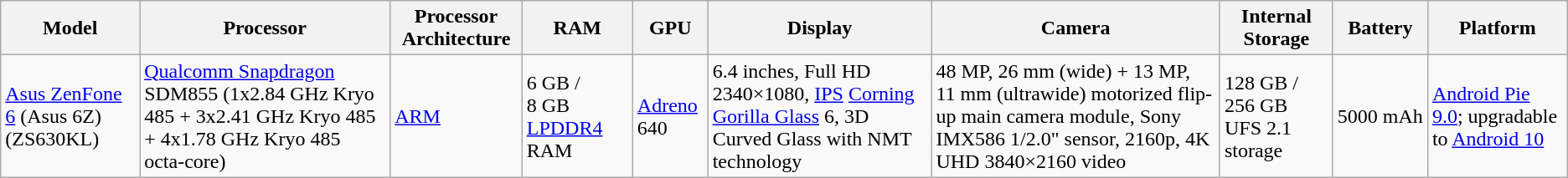<table class = "wikitable sortable">
<tr>
<th>Model</th>
<th>Processor</th>
<th>Processor Architecture</th>
<th>RAM</th>
<th>GPU</th>
<th>Display</th>
<th>Camera</th>
<th>Internal Storage</th>
<th>Battery</th>
<th>Platform</th>
</tr>
<tr>
<td><a href='#'>Asus ZenFone 6</a> (Asus 6Z) (ZS630KL)</td>
<td><a href='#'>Qualcomm Snapdragon</a> SDM855 (1x2.84 GHz Kryo 485 + 3x2.41 GHz Kryo 485 + 4x1.78 GHz Kryo 485 octa-core)</td>
<td><a href='#'>ARM</a></td>
<td>6 GB / 8 GB <a href='#'>LPDDR4</a> RAM</td>
<td><a href='#'>Adreno</a> 640</td>
<td>6.4 inches, Full HD 2340×1080, <a href='#'>IPS</a> <a href='#'>Corning</a> <a href='#'>Gorilla Glass</a> 6, 3D Curved Glass with NMT technology</td>
<td>48 MP, 26 mm (wide) + 13 MP, 11 mm (ultrawide) motorized flip-up main camera module, Sony IMX586 1/2.0" sensor, 2160p, 4K UHD 3840×2160 video</td>
<td>128 GB / 256 GB UFS 2.1 storage</td>
<td>5000 mAh</td>
<td><a href='#'>Android Pie 9.0</a>; upgradable to <a href='#'>Android 10</a></td>
</tr>
</table>
